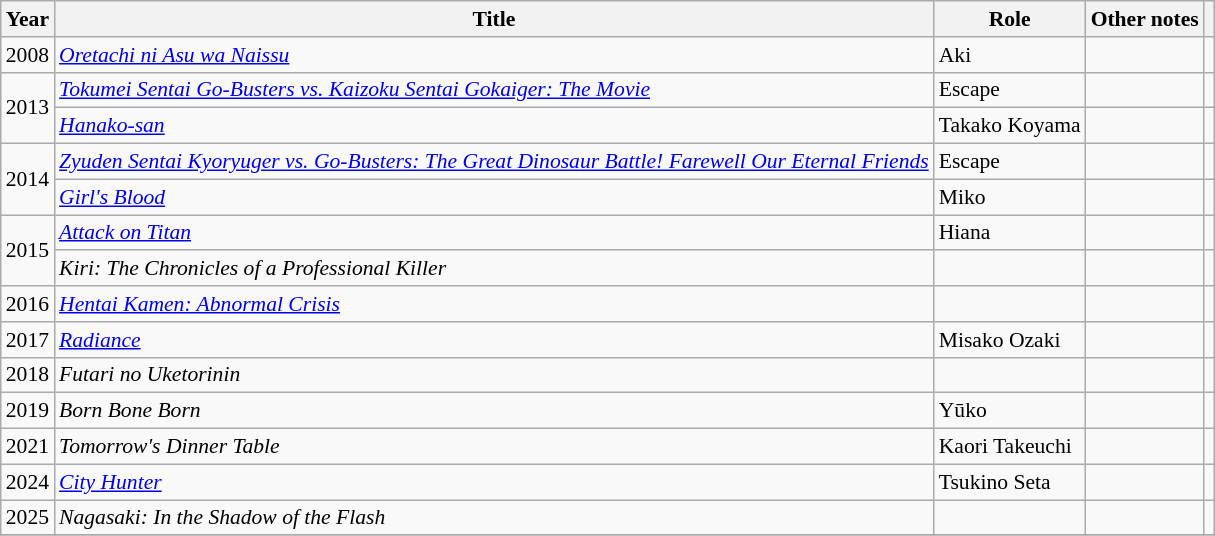<table class="wikitable" style="font-size: 90%;">
<tr>
<th>Year</th>
<th>Title</th>
<th>Role</th>
<th>Other notes</th>
<th></th>
</tr>
<tr>
<td>2008</td>
<td><em><a href='#'>Oretachi ni Asu wa Naissu</a></em></td>
<td>Aki</td>
<td></td>
<td></td>
</tr>
<tr>
<td rowspan="2">2013</td>
<td><em><a href='#'>Tokumei Sentai Go-Busters vs. Kaizoku Sentai Gokaiger: The Movie</a></em></td>
<td>Escape</td>
<td></td>
<td></td>
</tr>
<tr>
<td><em><a href='#'>Hanako-san</a></em></td>
<td>Takako Koyama</td>
<td></td>
<td></td>
</tr>
<tr>
<td rowspan="2">2014</td>
<td><em><a href='#'>Zyuden Sentai Kyoryuger vs. Go-Busters: The Great Dinosaur Battle! Farewell Our Eternal Friends</a></em></td>
<td>Escape</td>
<td></td>
<td></td>
</tr>
<tr>
<td><em><a href='#'>Girl's Blood</a></em></td>
<td>Miko</td>
<td></td>
<td></td>
</tr>
<tr>
<td rowspan="2">2015</td>
<td><em><a href='#'>Attack on Titan</a></em></td>
<td>Hiana</td>
<td></td>
<td></td>
</tr>
<tr>
<td><em>Kiri: The Chronicles of a Professional Killer</em></td>
<td></td>
<td></td>
<td></td>
</tr>
<tr>
<td>2016</td>
<td><em><a href='#'>Hentai Kamen: Abnormal Crisis</a></em></td>
<td></td>
<td></td>
<td></td>
</tr>
<tr>
<td>2017</td>
<td><em><a href='#'>Radiance</a></em></td>
<td>Misako Ozaki</td>
<td></td>
<td></td>
</tr>
<tr>
<td>2018</td>
<td><em>Futari no Uketorinin</em></td>
<td></td>
<td></td>
<td></td>
</tr>
<tr>
<td>2019</td>
<td><em>Born Bone Born</em></td>
<td>Yūko</td>
<td></td>
<td></td>
</tr>
<tr>
<td>2021</td>
<td><em>Tomorrow's Dinner Table</em></td>
<td>Kaori Takeuchi</td>
<td></td>
<td></td>
</tr>
<tr>
<td>2024</td>
<td><em><a href='#'>City Hunter</a></em></td>
<td>Tsukino Seta</td>
<td></td>
<td></td>
</tr>
<tr>
<td>2025</td>
<td><em>Nagasaki: In the Shadow of the Flash</em></td>
<td></td>
<td></td>
<td></td>
</tr>
<tr>
</tr>
</table>
